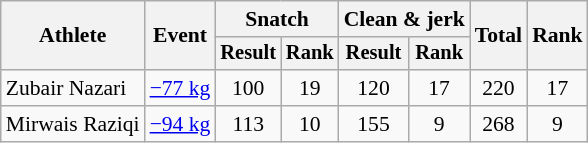<table class="wikitable" style="font-size:90%">
<tr>
<th rowspan="2">Athlete</th>
<th rowspan="2">Event</th>
<th colspan="2">Snatch</th>
<th colspan="2">Clean & jerk</th>
<th rowspan="2">Total</th>
<th rowspan="2">Rank</th>
</tr>
<tr style="font-size:95%">
<th>Result</th>
<th>Rank</th>
<th>Result</th>
<th>Rank</th>
</tr>
<tr align=center>
<td align=left>Zubair Nazari</td>
<td align=left><a href='#'>−77 kg</a></td>
<td>100</td>
<td>19</td>
<td>120</td>
<td>17</td>
<td>220</td>
<td>17</td>
</tr>
<tr align=center>
<td align=left>Mirwais Raziqi</td>
<td align=left><a href='#'>−94 kg</a></td>
<td>113</td>
<td>10</td>
<td>155</td>
<td>9</td>
<td>268</td>
<td>9</td>
</tr>
</table>
